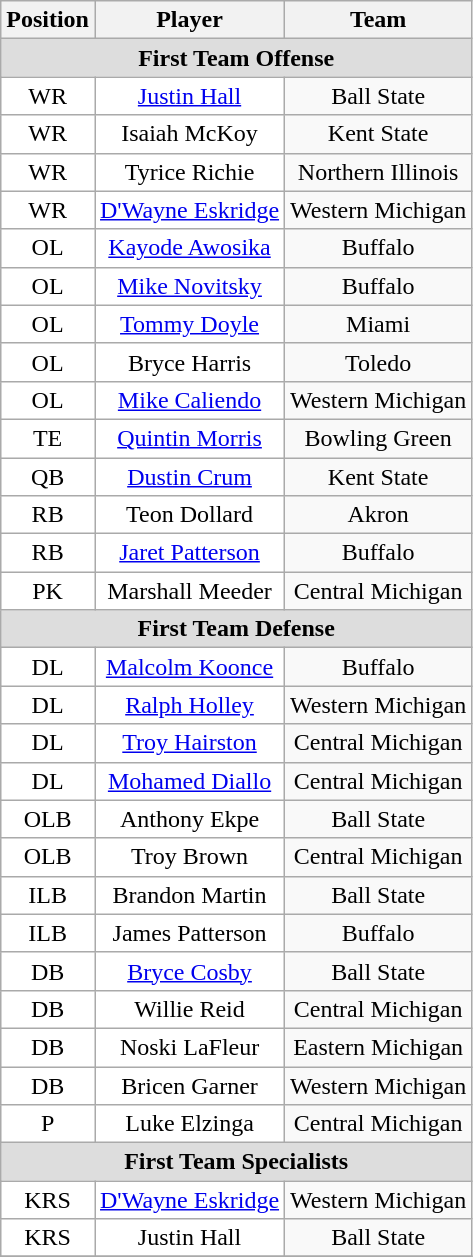<table class="wikitable" border="0">
<tr>
<th>Position</th>
<th>Player</th>
<th>Team</th>
</tr>
<tr>
<td colspan="3" style="text-align:center; background:#ddd;"><strong>First Team Offense </strong></td>
</tr>
<tr style="text-align:center;">
<td style="background:white">WR</td>
<td style="background:white"><a href='#'>Justin Hall</a></td>
<td style=>Ball State</td>
</tr>
<tr style="text-align:center;">
<td style="background:white">WR</td>
<td style="background:white">Isaiah McKoy</td>
<td style=>Kent State</td>
</tr>
<tr style="text-align:center;">
<td style="background:white">WR</td>
<td style="background:white">Tyrice Richie</td>
<td style=>Northern Illinois</td>
</tr>
<tr style=text-align:center;">
<td style="background:white">WR</td>
<td style="background:white"><a href='#'>D'Wayne Eskridge</a></td>
<td style=>Western Michigan</td>
</tr>
<tr style="text-align:center;">
<td style="background:white">OL</td>
<td style="background:white"><a href='#'>Kayode Awosika</a></td>
<td style=>Buffalo</td>
</tr>
<tr style="text-align:center;">
<td style="background:white">OL</td>
<td style="background:white"><a href='#'>Mike Novitsky</a></td>
<td style=>Buffalo</td>
</tr>
<tr style="text-align:center;">
<td style="background:white">OL</td>
<td style="background:white"><a href='#'>Tommy Doyle</a></td>
<td style=>Miami</td>
</tr>
<tr style="text-align:center;">
<td style="background:white">OL</td>
<td style="background:white">Bryce Harris</td>
<td style=>Toledo</td>
</tr>
<tr style="text-align:center;">
<td style="background:white">OL</td>
<td style="background:white"><a href='#'>Mike Caliendo</a></td>
<td style=>Western Michigan</td>
</tr>
<tr style="text-align:center;">
<td style="background:white">TE</td>
<td style="background:white"><a href='#'>Quintin Morris</a></td>
<td style=>Bowling Green</td>
</tr>
<tr style="text-align:center;">
<td style="background:white">QB</td>
<td style="background:white"><a href='#'>Dustin Crum</a></td>
<td style=>Kent State</td>
</tr>
<tr style="text-align:center;">
<td style="background:white">RB</td>
<td style="background:white">Teon Dollard</td>
<td style=>Akron</td>
</tr>
<tr style="text-align:center;">
<td style="background:white">RB</td>
<td style="background:white"><a href='#'>Jaret Patterson</a></td>
<td style=>Buffalo</td>
</tr>
<tr style="text-align:center;">
<td style="background:white">PK</td>
<td style="background:white">Marshall Meeder</td>
<td style=>Central Michigan</td>
</tr>
<tr>
<td colspan="3" style="text-align:center; background:#ddd;"><strong>First Team Defense</strong></td>
</tr>
<tr style="text-align:center;">
<td style="background:white">DL</td>
<td style="background:white"><a href='#'>Malcolm Koonce</a></td>
<td style=>Buffalo</td>
</tr>
<tr style="text-align:center;">
<td style="background:white">DL</td>
<td style="background:white"><a href='#'>Ralph Holley</a></td>
<td style=>Western Michigan</td>
</tr>
<tr style="text-align:center;">
<td style="background:white">DL</td>
<td style="background:white"><a href='#'>Troy Hairston</a></td>
<td style=>Central Michigan</td>
</tr>
<tr style="text-align:center;">
<td style="background:white">DL</td>
<td style="background:white"><a href='#'>Mohamed Diallo</a></td>
<td style=>Central Michigan</td>
</tr>
<tr style="text-align:center;">
<td style="background:white">OLB</td>
<td style="background:white">Anthony Ekpe</td>
<td style=>Ball State</td>
</tr>
<tr style="text-align:center;">
<td style="background:white">OLB</td>
<td style="background:white">Troy Brown</td>
<td style=>Central Michigan</td>
</tr>
<tr style="text-align:center;">
<td style="background:white">ILB</td>
<td style="background:white">Brandon Martin</td>
<td style=>Ball State</td>
</tr>
<tr style="text-align:center;">
<td style="background:white">ILB</td>
<td style="background:white">James Patterson</td>
<td style=>Buffalo</td>
</tr>
<tr style="text-align:center;">
<td style="background:white">DB</td>
<td style="background:white"><a href='#'>Bryce Cosby</a></td>
<td style=>Ball State</td>
</tr>
<tr style="text-align:center;">
<td style="background:white">DB</td>
<td style="background:white">Willie Reid</td>
<td style=>Central Michigan</td>
</tr>
<tr style="text-align:center;">
<td style="background:white">DB</td>
<td style="background:white">Noski LaFleur</td>
<td style=>Eastern Michigan</td>
</tr>
<tr style="text-align:center;">
<td style="background:white">DB</td>
<td style="background:white">Bricen Garner</td>
<td style=>Western Michigan</td>
</tr>
<tr style="text-align:center;">
<td style="background:white">P</td>
<td style="background:white">Luke Elzinga</td>
<td style=>Central Michigan</td>
</tr>
<tr>
<td colspan="3" style="text-align:center; background:#ddd;"><strong>First Team Specialists</strong></td>
</tr>
<tr style="text-align:center;">
<td style="background:white">KRS</td>
<td style="background:white"><a href='#'>D'Wayne Eskridge</a></td>
<td style=>Western Michigan</td>
</tr>
<tr style="text-align:center;">
<td style="background:white">KRS</td>
<td style="background:white">Justin Hall</td>
<td style=>Ball State</td>
</tr>
<tr style="text-align:center;">
</tr>
</table>
